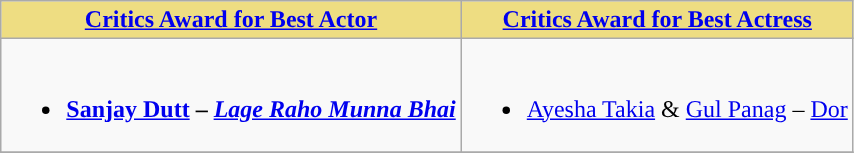<table class="wikitable">
<tr>
<th ! style="background:#eedd82; text-align:center;"><a href='#'>Critics Award for Best Actor</a></th>
<th ! style="background:#eedd82; text-align:center;"><a href='#'>Critics Award for Best Actress</a></th>
</tr>
<tr>
<td valign="top"><br><ul><li><strong><a href='#'>Sanjay Dutt</a> – <em><a href='#'>Lage Raho Munna Bhai</a><strong><em></li></ul></td>
<td valign="top"><br><ul><li></strong><a href='#'>Ayesha Takia</a> & <a href='#'>Gul Panag</a> – </em><a href='#'>Dor</a></em></strong></li></ul></td>
</tr>
<tr>
</tr>
</table>
